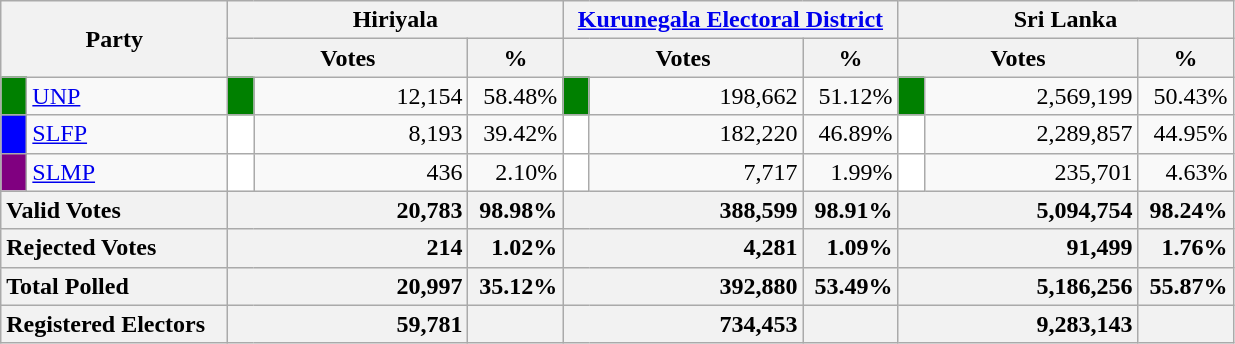<table class="wikitable">
<tr>
<th colspan="2" width="144px"rowspan="2">Party</th>
<th colspan="3" width="216px">Hiriyala</th>
<th colspan="3" width="216px"><a href='#'>Kurunegala Electoral District</a></th>
<th colspan="3" width="216px">Sri Lanka</th>
</tr>
<tr>
<th colspan="2" width="144px">Votes</th>
<th>%</th>
<th colspan="2" width="144px">Votes</th>
<th>%</th>
<th colspan="2" width="144px">Votes</th>
<th>%</th>
</tr>
<tr>
<td style="background-color:green;" width="10px"></td>
<td style="text-align:left;"><a href='#'>UNP</a></td>
<td style="background-color:green;" width="10px"></td>
<td style="text-align:right;">12,154</td>
<td style="text-align:right;">58.48%</td>
<td style="background-color:green;" width="10px"></td>
<td style="text-align:right;">198,662</td>
<td style="text-align:right;">51.12%</td>
<td style="background-color:green;" width="10px"></td>
<td style="text-align:right;">2,569,199</td>
<td style="text-align:right;">50.43%</td>
</tr>
<tr>
<td style="background-color:blue;" width="10px"></td>
<td style="text-align:left;"><a href='#'>SLFP</a></td>
<td style="background-color:white;" width="10px"></td>
<td style="text-align:right;">8,193</td>
<td style="text-align:right;">39.42%</td>
<td style="background-color:white;" width="10px"></td>
<td style="text-align:right;">182,220</td>
<td style="text-align:right;">46.89%</td>
<td style="background-color:white;" width="10px"></td>
<td style="text-align:right;">2,289,857</td>
<td style="text-align:right;">44.95%</td>
</tr>
<tr>
<td style="background-color:purple;" width="10px"></td>
<td style="text-align:left;"><a href='#'>SLMP</a></td>
<td style="background-color:white;" width="10px"></td>
<td style="text-align:right;">436</td>
<td style="text-align:right;">2.10%</td>
<td style="background-color:white;" width="10px"></td>
<td style="text-align:right;">7,717</td>
<td style="text-align:right;">1.99%</td>
<td style="background-color:white;" width="10px"></td>
<td style="text-align:right;">235,701</td>
<td style="text-align:right;">4.63%</td>
</tr>
<tr>
<th colspan="2" width="144px"style="text-align:left;">Valid Votes</th>
<th style="text-align:right;"colspan="2" width="144px">20,783</th>
<th style="text-align:right;">98.98%</th>
<th style="text-align:right;"colspan="2" width="144px">388,599</th>
<th style="text-align:right;">98.91%</th>
<th style="text-align:right;"colspan="2" width="144px">5,094,754</th>
<th style="text-align:right;">98.24%</th>
</tr>
<tr>
<th colspan="2" width="144px"style="text-align:left;">Rejected Votes</th>
<th style="text-align:right;"colspan="2" width="144px">214</th>
<th style="text-align:right;">1.02%</th>
<th style="text-align:right;"colspan="2" width="144px">4,281</th>
<th style="text-align:right;">1.09%</th>
<th style="text-align:right;"colspan="2" width="144px">91,499</th>
<th style="text-align:right;">1.76%</th>
</tr>
<tr>
<th colspan="2" width="144px"style="text-align:left;">Total Polled</th>
<th style="text-align:right;"colspan="2" width="144px">20,997</th>
<th style="text-align:right;">35.12%</th>
<th style="text-align:right;"colspan="2" width="144px">392,880</th>
<th style="text-align:right;">53.49%</th>
<th style="text-align:right;"colspan="2" width="144px">5,186,256</th>
<th style="text-align:right;">55.87%</th>
</tr>
<tr>
<th colspan="2" width="144px"style="text-align:left;">Registered Electors</th>
<th style="text-align:right;"colspan="2" width="144px">59,781</th>
<th></th>
<th style="text-align:right;"colspan="2" width="144px">734,453</th>
<th></th>
<th style="text-align:right;"colspan="2" width="144px">9,283,143</th>
<th></th>
</tr>
</table>
